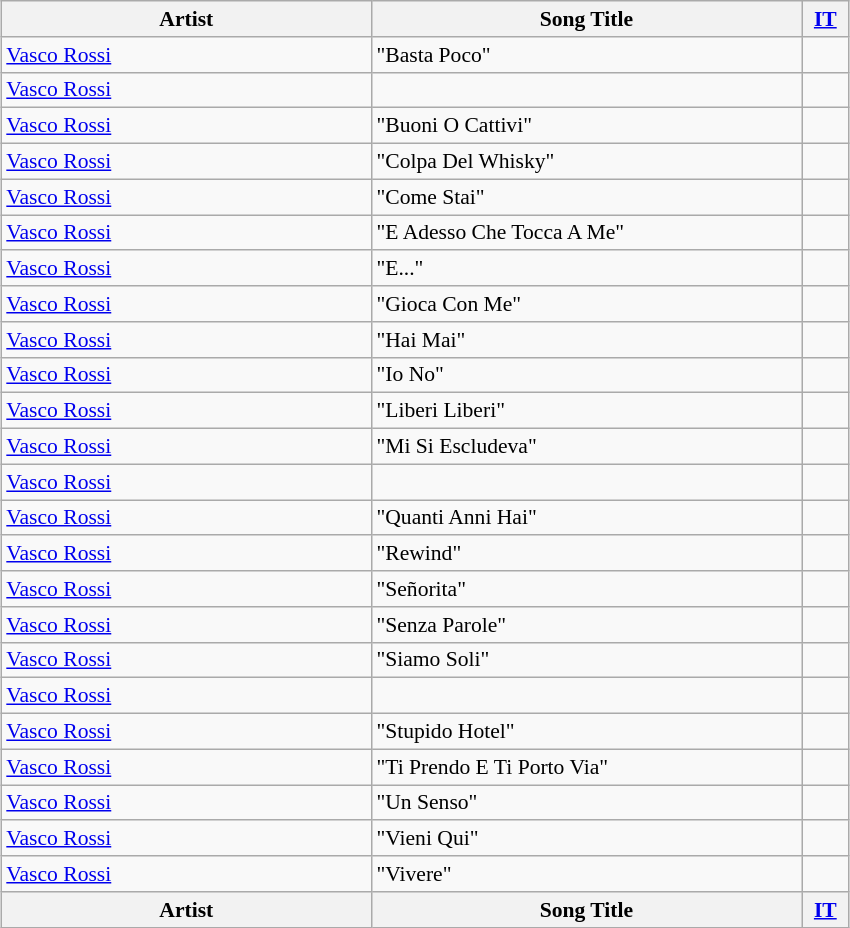<table class="wikitable sortable" style="font-size:90%; text-align:left; margin: 5px;">
<tr>
<th style="width:240px;">Artist</th>
<th style="width:280px;">Song Title</th>
<th width=25px><a href='#'>IT</a></th>
</tr>
<tr>
<td><a href='#'>Vasco Rossi</a></td>
<td>"Basta Poco"</td>
<td></td>
</tr>
<tr>
<td><a href='#'>Vasco Rossi</a></td>
<td></td>
<td></td>
</tr>
<tr>
<td><a href='#'>Vasco Rossi</a></td>
<td>"Buoni O Cattivi"</td>
<td></td>
</tr>
<tr>
<td><a href='#'>Vasco Rossi</a></td>
<td>"Colpa Del Whisky"</td>
<td></td>
</tr>
<tr>
<td><a href='#'>Vasco Rossi</a></td>
<td>"Come Stai"</td>
<td></td>
</tr>
<tr>
<td><a href='#'>Vasco Rossi</a></td>
<td>"E Adesso Che Tocca A Me"</td>
<td></td>
</tr>
<tr>
<td><a href='#'>Vasco Rossi</a></td>
<td>"E..."</td>
<td></td>
</tr>
<tr>
<td><a href='#'>Vasco Rossi</a></td>
<td>"Gioca Con Me"</td>
<td></td>
</tr>
<tr>
<td><a href='#'>Vasco Rossi</a></td>
<td>"Hai Mai"</td>
<td></td>
</tr>
<tr>
<td><a href='#'>Vasco Rossi</a></td>
<td>"Io No"</td>
<td></td>
</tr>
<tr>
<td><a href='#'>Vasco Rossi</a></td>
<td>"Liberi Liberi"</td>
<td></td>
</tr>
<tr>
<td><a href='#'>Vasco Rossi</a></td>
<td>"Mi Si Escludeva"</td>
<td></td>
</tr>
<tr>
<td><a href='#'>Vasco Rossi</a></td>
<td></td>
<td></td>
</tr>
<tr>
<td><a href='#'>Vasco Rossi</a></td>
<td>"Quanti Anni Hai"</td>
<td></td>
</tr>
<tr>
<td><a href='#'>Vasco Rossi</a></td>
<td>"Rewind"</td>
<td></td>
</tr>
<tr>
<td><a href='#'>Vasco Rossi</a></td>
<td>"Señorita"</td>
<td></td>
</tr>
<tr>
<td><a href='#'>Vasco Rossi</a></td>
<td>"Senza Parole"</td>
<td></td>
</tr>
<tr>
<td><a href='#'>Vasco Rossi</a></td>
<td>"Siamo Soli"</td>
<td></td>
</tr>
<tr>
<td><a href='#'>Vasco Rossi</a></td>
<td></td>
<td></td>
</tr>
<tr>
<td><a href='#'>Vasco Rossi</a></td>
<td>"Stupido Hotel"</td>
<td></td>
</tr>
<tr>
<td><a href='#'>Vasco Rossi</a></td>
<td>"Ti Prendo E Ti Porto Via"</td>
<td></td>
</tr>
<tr>
<td><a href='#'>Vasco Rossi</a></td>
<td>"Un Senso"</td>
<td></td>
</tr>
<tr>
<td><a href='#'>Vasco Rossi</a></td>
<td>"Vieni Qui"</td>
<td></td>
</tr>
<tr>
<td><a href='#'>Vasco Rossi</a></td>
<td>"Vivere"</td>
<td></td>
</tr>
<tr class="sortbottom">
<th>Artist</th>
<th>Song Title</th>
<th><a href='#'>IT</a></th>
</tr>
</table>
